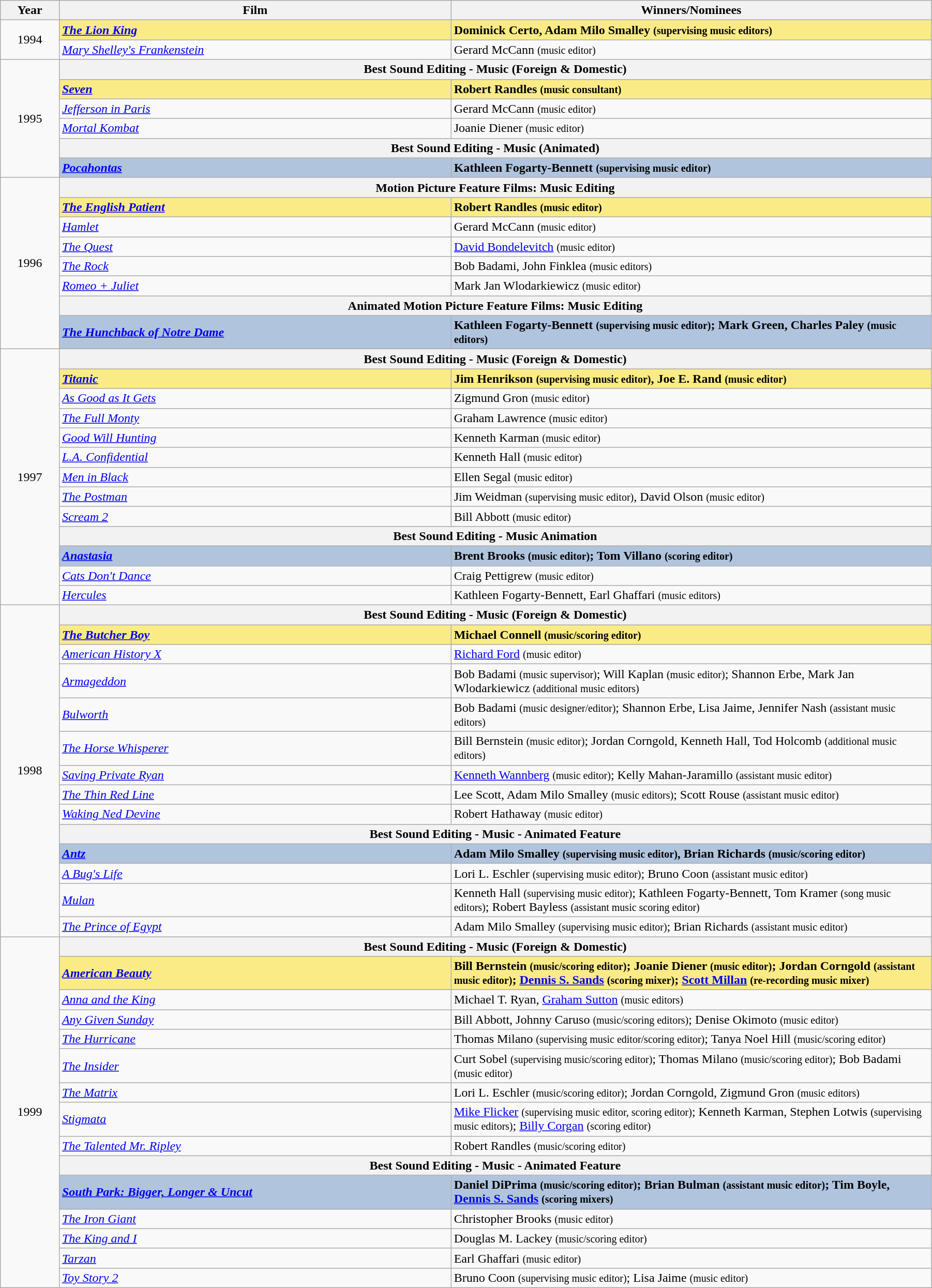<table class="wikitable" width="95%" cellpadding="5">
<tr>
<th width="6%">Year</th>
<th width="40%">Film</th>
<th width="49%">Winners/Nominees</th>
</tr>
<tr>
<td rowspan=2 style="text-align:center">1994</td>
<td style="background:#FAEB86;"><strong><em><a href='#'>The Lion King</a></em></strong></td>
<td style="background:#FAEB86;"><strong>Dominick Certo, Adam Milo Smalley <small>(supervising music editors)</small></strong></td>
</tr>
<tr>
<td><em><a href='#'>Mary Shelley's Frankenstein</a></em></td>
<td>Gerard McCann <small>(music editor)</small></td>
</tr>
<tr>
<td rowspan="6" style="text-align:center;">1995</td>
<th colspan="2">Best Sound Editing - Music (Foreign & Domestic)</th>
</tr>
<tr style="background:#FAEB86;"|>
<td><strong><em><a href='#'>Seven</a></em></strong></td>
<td><strong>Robert Randles <small>(music consultant)</small></strong></td>
</tr>
<tr>
<td><em><a href='#'>Jefferson in Paris</a></em></td>
<td>Gerard McCann <small>(music editor)</small></td>
</tr>
<tr>
<td><em><a href='#'>Mortal Kombat</a></em></td>
<td>Joanie Diener <small>(music editor)</small></td>
</tr>
<tr>
<th colspan="2">Best Sound Editing - Music (Animated)</th>
</tr>
<tr style="background:#B0C4DE;"|>
<td><strong><em><a href='#'>Pocahontas</a></em></strong></td>
<td><strong>Kathleen Fogarty-Bennett <small>(supervising music editor)</small></strong></td>
</tr>
<tr>
<td rowspan="8" style="text-align:center;">1996</td>
<th colspan="2">Motion Picture Feature Films: Music Editing</th>
</tr>
<tr style="background:#FAEB86;"|>
<td><strong><em><a href='#'>The English Patient</a></em></strong></td>
<td><strong>Robert Randles <small>(music editor)</small></strong></td>
</tr>
<tr>
<td><em><a href='#'>Hamlet</a></em></td>
<td>Gerard McCann <small>(music editor)</small></td>
</tr>
<tr>
<td><em><a href='#'>The Quest</a></em></td>
<td><a href='#'>David Bondelevitch</a> <small>(music editor)</small></td>
</tr>
<tr>
<td><em><a href='#'>The Rock</a></em></td>
<td>Bob Badami, John Finklea <small>(music editors)</small></td>
</tr>
<tr>
<td><em><a href='#'>Romeo + Juliet</a></em></td>
<td>Mark Jan Wlodarkiewicz <small>(music editor)</small></td>
</tr>
<tr>
<th colspan="2">Animated Motion Picture Feature Films: Music Editing</th>
</tr>
<tr style="background:#B0C4DE;"|>
<td><strong><em><a href='#'>The Hunchback of Notre Dame</a></em></strong></td>
<td><strong>Kathleen Fogarty-Bennett <small>(supervising music editor)</small>; Mark Green, Charles Paley <small>(music editors)</small></strong></td>
</tr>
<tr>
<td rowspan="13" style="text-align:center;">1997</td>
<th colspan="2">Best Sound Editing - Music (Foreign & Domestic)</th>
</tr>
<tr style="background:#FAEB86;"|>
<td><strong><em><a href='#'>Titanic</a></em></strong></td>
<td><strong>Jim Henrikson <small>(supervising music editor)</small>, Joe E. Rand <small>(music editor)</small></strong></td>
</tr>
<tr>
<td><em><a href='#'>As Good as It Gets</a></em></td>
<td>Zigmund Gron <small>(music editor)</small></td>
</tr>
<tr>
<td><em><a href='#'>The Full Monty</a></em></td>
<td>Graham Lawrence <small>(music editor)</small></td>
</tr>
<tr>
<td><em><a href='#'>Good Will Hunting</a></em></td>
<td>Kenneth Karman <small>(music editor)</small></td>
</tr>
<tr>
<td><em><a href='#'>L.A. Confidential</a></em></td>
<td>Kenneth Hall <small>(music editor)</small></td>
</tr>
<tr>
<td><em><a href='#'>Men in Black</a></em></td>
<td>Ellen Segal <small>(music editor)</small></td>
</tr>
<tr>
<td><em><a href='#'>The Postman</a></em></td>
<td>Jim Weidman <small>(supervising music editor)</small>, David Olson <small>(music editor)</small></td>
</tr>
<tr>
<td><em><a href='#'>Scream 2</a></em></td>
<td>Bill Abbott <small>(music editor)</small></td>
</tr>
<tr>
<th colspan="2">Best Sound Editing - Music Animation</th>
</tr>
<tr style="background:#B0C4DE;"|>
<td><strong><em><a href='#'>Anastasia</a></em></strong></td>
<td><strong>Brent Brooks <small>(music editor)</small>; Tom Villano <small>(scoring editor)</small></strong></td>
</tr>
<tr>
<td><em><a href='#'>Cats Don't Dance</a></em></td>
<td>Craig Pettigrew <small>(music editor)</small></td>
</tr>
<tr>
<td><em><a href='#'>Hercules</a></em></td>
<td>Kathleen Fogarty-Bennett, Earl Ghaffari <small>(music editors)</small></td>
</tr>
<tr>
<td rowspan="14" style="text-align:center;">1998</td>
<th colspan="2">Best Sound Editing - Music (Foreign & Domestic)</th>
</tr>
<tr style="background:#FAEB86;"|>
<td><strong><em><a href='#'>The Butcher Boy</a></em></strong></td>
<td><strong>Michael Connell <small>(music/scoring editor)</small></strong></td>
</tr>
<tr>
<td><em><a href='#'>American History X</a></em></td>
<td><a href='#'>Richard Ford</a> <small>(music editor)</small></td>
</tr>
<tr>
<td><em><a href='#'>Armageddon</a></em></td>
<td>Bob Badami <small>(music supervisor)</small>; Will Kaplan <small>(music editor)</small>; Shannon Erbe, Mark Jan Wlodarkiewicz <small>(additional music editors)</small></td>
</tr>
<tr>
<td><em><a href='#'>Bulworth</a></em></td>
<td>Bob Badami <small>(music designer/editor)</small>; Shannon Erbe, Lisa Jaime, Jennifer Nash <small>(assistant music editors)</small></td>
</tr>
<tr>
<td><em><a href='#'>The Horse Whisperer</a></em></td>
<td>Bill Bernstein <small>(music editor)</small>; Jordan Corngold, Kenneth Hall, Tod Holcomb <small>(additional music editors)</small></td>
</tr>
<tr>
<td><em><a href='#'>Saving Private Ryan</a></em></td>
<td><a href='#'>Kenneth Wannberg</a> <small>(music editor)</small>; Kelly Mahan-Jaramillo <small>(assistant music editor)</small></td>
</tr>
<tr>
<td><em><a href='#'>The Thin Red Line</a></em></td>
<td>Lee Scott, Adam Milo Smalley <small>(music editors)</small>; Scott Rouse <small>(assistant music editor)</small></td>
</tr>
<tr>
<td><em><a href='#'>Waking Ned Devine</a></em></td>
<td>Robert Hathaway <small>(music editor)</small></td>
</tr>
<tr>
<th colspan="2">Best Sound Editing - Music - Animated Feature</th>
</tr>
<tr style="background:#B0C4DE;"|>
<td><strong><em><a href='#'>Antz</a></em></strong></td>
<td><strong>Adam Milo Smalley <small>(supervising music editor)</small>, Brian Richards <small>(music/scoring editor)</small></strong></td>
</tr>
<tr>
<td><em><a href='#'>A Bug's Life</a></em></td>
<td>Lori L. Eschler <small>(supervising music editor)</small>; Bruno Coon <small>(assistant music editor)</small></td>
</tr>
<tr>
<td><em><a href='#'>Mulan</a></em></td>
<td>Kenneth Hall <small>(supervising music editor)</small>; Kathleen Fogarty-Bennett, Tom Kramer <small>(song music editors)</small>; Robert Bayless <small>(assistant music scoring editor)</small></td>
</tr>
<tr>
<td><em><a href='#'>The Prince of Egypt</a></em></td>
<td>Adam Milo Smalley <small>(supervising music editor)</small>; Brian Richards <small>(assistant music editor)</small></td>
</tr>
<tr>
<td rowspan="15" style="text-align:center;">1999</td>
<th colspan="2">Best Sound Editing - Music (Foreign & Domestic)</th>
</tr>
<tr style="background:#FAEB86;"|>
<td><strong><em><a href='#'>American Beauty</a></em></strong></td>
<td><strong>Bill Bernstein <small>(music/scoring editor)</small>; Joanie Diener <small>(music editor)</small>; Jordan Corngold <small>(assistant music editor)</small>; <a href='#'>Dennis S. Sands</a> <small>(scoring mixer)</small>; <a href='#'>Scott Millan</a> <small>(re-recording music mixer)</small></strong></td>
</tr>
<tr>
<td><em><a href='#'>Anna and the King</a></em></td>
<td>Michael T. Ryan, <a href='#'>Graham Sutton</a> <small>(music editors)</small></td>
</tr>
<tr>
<td><em><a href='#'>Any Given Sunday</a></em></td>
<td>Bill Abbott, Johnny Caruso <small>(music/scoring editors)</small>; Denise Okimoto <small>(music editor)</small></td>
</tr>
<tr>
<td><em><a href='#'>The Hurricane</a></em></td>
<td>Thomas Milano <small>(supervising music editor/scoring editor)</small>; Tanya Noel Hill <small>(music/scoring editor)</small></td>
</tr>
<tr>
<td><em><a href='#'>The Insider</a></em></td>
<td>Curt Sobel <small>(supervising music/scoring editor)</small>; Thomas Milano <small>(music/scoring editor)</small>; Bob Badami <small>(music editor)</small></td>
</tr>
<tr>
<td><em><a href='#'>The Matrix</a></em></td>
<td>Lori L. Eschler <small>(music/scoring editor)</small>; Jordan Corngold, Zigmund Gron <small>(music editors)</small></td>
</tr>
<tr>
<td><em><a href='#'>Stigmata</a></em></td>
<td><a href='#'>Mike Flicker</a> <small>(supervising music editor, scoring editor)</small>; Kenneth Karman, Stephen Lotwis <small>(supervising music editors)</small>; <a href='#'>Billy Corgan</a> <small>(scoring editor)</small></td>
</tr>
<tr>
<td><em><a href='#'>The Talented Mr. Ripley</a></em></td>
<td>Robert Randles <small>(music/scoring editor)</small></td>
</tr>
<tr>
<th colspan="2">Best Sound Editing - Music - Animated Feature</th>
</tr>
<tr style="background:#B0C4DE;"|>
<td><strong><em><a href='#'>South Park: Bigger, Longer & Uncut</a></em></strong></td>
<td><strong>Daniel DiPrima <small>(music/scoring editor)</small>; Brian Bulman <small>(assistant music editor)</small>; Tim Boyle, <a href='#'>Dennis S. Sands</a> <small>(scoring mixers)</small></strong></td>
</tr>
<tr>
<td><em><a href='#'>The Iron Giant</a></em></td>
<td>Christopher Brooks <small>(music editor)</small></td>
</tr>
<tr>
<td><em><a href='#'>The King and I</a></em></td>
<td>Douglas M. Lackey <small>(music/scoring editor)</small></td>
</tr>
<tr>
<td><em><a href='#'>Tarzan</a></em></td>
<td>Earl Ghaffari <small>(music editor)</small></td>
</tr>
<tr>
<td><em><a href='#'>Toy Story 2</a></em></td>
<td>Bruno Coon <small>(supervising music editor)</small>; Lisa Jaime <small>(music editor)</small></td>
</tr>
</table>
